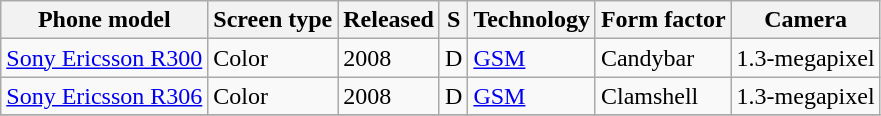<table class="wikitable sortable">
<tr>
<th><strong>Phone model</strong></th>
<th><strong>Screen type</strong></th>
<th><strong>Released</strong></th>
<th><strong>S</strong></th>
<th><strong>Technology</strong></th>
<th><strong>Form factor</strong></th>
<th><strong>Camera</strong></th>
</tr>
<tr>
<td><a href='#'>Sony Ericsson R300</a></td>
<td>Color</td>
<td>2008</td>
<td>D</td>
<td><a href='#'>GSM</a></td>
<td>Candybar</td>
<td>1.3-megapixel</td>
</tr>
<tr>
<td><a href='#'>Sony Ericsson R306</a></td>
<td>Color</td>
<td>2008</td>
<td>D</td>
<td><a href='#'>GSM</a></td>
<td>Clamshell</td>
<td>1.3-megapixel</td>
</tr>
<tr>
</tr>
</table>
